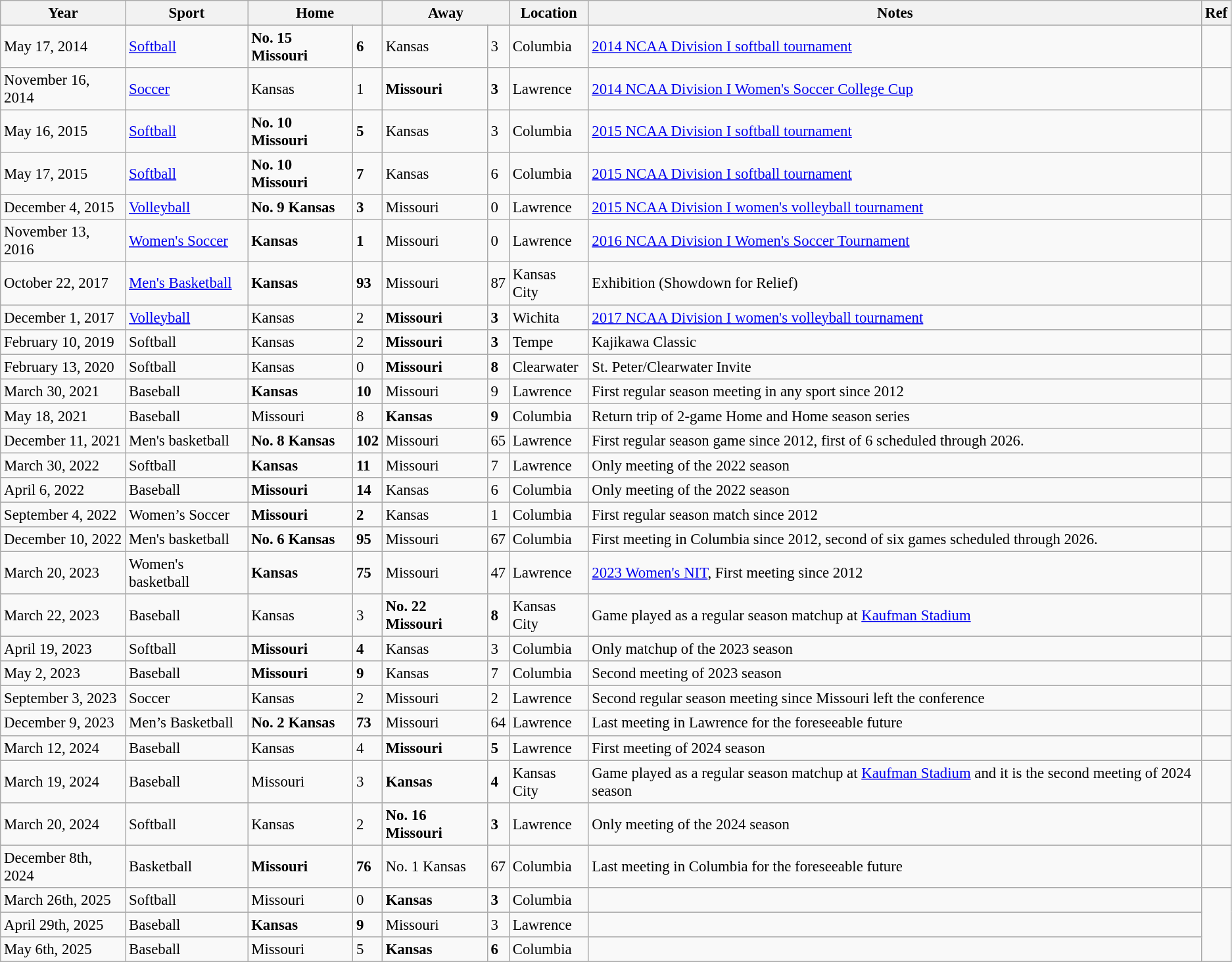<table class="wikitable" style="font-size:95%">
<tr>
<th>Year</th>
<th>Sport</th>
<th colspan="2">Home</th>
<th colspan="2">Away</th>
<th>Location</th>
<th>Notes</th>
<th>Ref</th>
</tr>
<tr>
<td>May 17, 2014</td>
<td><a href='#'>Softball</a></td>
<td><strong>No. 15 Missouri</strong></td>
<td><strong>6</strong></td>
<td>Kansas</td>
<td>3</td>
<td>Columbia</td>
<td><a href='#'>2014 NCAA Division I softball tournament</a></td>
<td></td>
</tr>
<tr>
<td>November 16, 2014</td>
<td><a href='#'>Soccer</a></td>
<td>Kansas</td>
<td>1</td>
<td><strong>Missouri</strong></td>
<td><strong>3</strong></td>
<td>Lawrence</td>
<td><a href='#'>2014 NCAA Division I Women's Soccer College Cup</a></td>
<td></td>
</tr>
<tr>
<td>May 16, 2015</td>
<td><a href='#'>Softball</a></td>
<td><strong>No. 10 Missouri</strong></td>
<td><strong>5</strong></td>
<td>Kansas</td>
<td>3</td>
<td>Columbia</td>
<td><a href='#'>2015 NCAA Division I softball tournament</a></td>
<td></td>
</tr>
<tr>
<td>May 17, 2015</td>
<td><a href='#'>Softball</a></td>
<td><strong>No. 10 Missouri</strong></td>
<td><strong>7</strong></td>
<td>Kansas</td>
<td>6</td>
<td>Columbia</td>
<td><a href='#'>2015 NCAA Division I softball tournament</a></td>
<td></td>
</tr>
<tr>
<td>December 4, 2015</td>
<td><a href='#'>Volleyball</a></td>
<td><strong>No. 9 Kansas</strong></td>
<td><strong>3</strong></td>
<td>Missouri</td>
<td>0</td>
<td>Lawrence</td>
<td><a href='#'>2015 NCAA Division I women's volleyball tournament</a></td>
<td></td>
</tr>
<tr>
<td>November 13, 2016</td>
<td><a href='#'>Women's Soccer</a></td>
<td><strong>Kansas </strong></td>
<td><strong>1</strong></td>
<td>Missouri</td>
<td>0</td>
<td>Lawrence</td>
<td><a href='#'>2016 NCAA Division I Women's Soccer Tournament</a></td>
<td></td>
</tr>
<tr>
<td>October 22, 2017</td>
<td><a href='#'>Men's Basketball</a></td>
<td><strong>Kansas</strong></td>
<td><strong>93</strong></td>
<td>Missouri</td>
<td>87</td>
<td>Kansas City</td>
<td>Exhibition (Showdown for Relief)</td>
<td></td>
</tr>
<tr>
<td>December 1, 2017</td>
<td><a href='#'>Volleyball</a></td>
<td>Kansas</td>
<td>2</td>
<td><strong>Missouri</strong></td>
<td><strong>3</strong></td>
<td>Wichita</td>
<td><a href='#'>2017 NCAA Division I women's volleyball tournament</a></td>
<td></td>
</tr>
<tr>
<td>February 10, 2019</td>
<td>Softball</td>
<td>Kansas</td>
<td>2</td>
<td><strong>Missouri</strong></td>
<td><strong>3</strong></td>
<td>Tempe</td>
<td>Kajikawa Classic</td>
<td></td>
</tr>
<tr>
<td>February 13, 2020</td>
<td>Softball</td>
<td>Kansas</td>
<td>0</td>
<td><strong>Missouri</strong></td>
<td><strong>8</strong></td>
<td>Clearwater</td>
<td>St. Peter/Clearwater Invite</td>
<td></td>
</tr>
<tr>
<td>March 30, 2021</td>
<td>Baseball</td>
<td><strong>Kansas</strong></td>
<td><strong>10</strong></td>
<td>Missouri</td>
<td>9</td>
<td>Lawrence</td>
<td>First regular season meeting in any sport since 2012</td>
<td></td>
</tr>
<tr>
<td>May 18, 2021</td>
<td>Baseball</td>
<td>Missouri</td>
<td>8</td>
<td><strong>Kansas</strong></td>
<td><strong>9</strong></td>
<td>Columbia</td>
<td>Return trip of 2-game Home and Home season series</td>
<td></td>
</tr>
<tr>
<td>December 11, 2021</td>
<td>Men's basketball</td>
<td><strong>No. 8 Kansas</strong></td>
<td><strong>102</strong></td>
<td>Missouri</td>
<td>65</td>
<td>Lawrence</td>
<td>First regular season game since 2012, first of 6 scheduled through 2026.</td>
<td></td>
</tr>
<tr>
<td>March 30, 2022</td>
<td>Softball</td>
<td><strong>Kansas</strong></td>
<td><strong>11</strong></td>
<td>Missouri</td>
<td>7</td>
<td>Lawrence</td>
<td>Only meeting of the 2022 season</td>
<td></td>
</tr>
<tr>
<td>April 6, 2022</td>
<td>Baseball</td>
<td><strong>Missouri</strong></td>
<td><strong>14</strong></td>
<td>Kansas</td>
<td>6</td>
<td>Columbia</td>
<td>Only meeting of the 2022 season</td>
<td></td>
</tr>
<tr>
<td>September 4, 2022</td>
<td>Women’s Soccer</td>
<td><strong>Missouri</strong></td>
<td><strong>2</strong></td>
<td>Kansas</td>
<td>1</td>
<td>Columbia</td>
<td>First regular season match since 2012</td>
<td></td>
</tr>
<tr>
<td>December 10, 2022</td>
<td>Men's basketball</td>
<td><strong>No. 6 Kansas</strong></td>
<td><strong>95</strong></td>
<td>Missouri</td>
<td>67</td>
<td>Columbia</td>
<td>First meeting in Columbia since 2012, second of six games scheduled through 2026.</td>
<td></td>
</tr>
<tr>
<td>March 20, 2023</td>
<td>Women's basketball</td>
<td><strong>Kansas</strong></td>
<td><strong>75</strong></td>
<td>Missouri</td>
<td>47</td>
<td>Lawrence</td>
<td><a href='#'>2023 Women's NIT</a>, First meeting since 2012</td>
<td></td>
</tr>
<tr>
<td>March 22, 2023</td>
<td>Baseball</td>
<td>Kansas</td>
<td>3</td>
<td><strong>No. 22 Missouri</strong></td>
<td><strong>8</strong></td>
<td>Kansas City</td>
<td>Game played as a regular season matchup at <a href='#'>Kaufman Stadium</a></td>
<td></td>
</tr>
<tr>
<td>April 19, 2023</td>
<td>Softball</td>
<td><strong>Missouri</strong></td>
<td><strong>4</strong></td>
<td>Kansas</td>
<td>3</td>
<td>Columbia</td>
<td>Only matchup of the 2023 season</td>
<td></td>
</tr>
<tr>
<td>May 2, 2023</td>
<td>Baseball</td>
<td><strong>Missouri</strong></td>
<td><strong>9</strong></td>
<td>Kansas</td>
<td>7</td>
<td>Columbia</td>
<td>Second meeting of 2023 season</td>
<td></td>
</tr>
<tr>
<td>September 3, 2023</td>
<td>Soccer</td>
<td>Kansas</td>
<td>2</td>
<td>Missouri</td>
<td>2</td>
<td>Lawrence</td>
<td>Second regular season meeting since Missouri left the conference</td>
<td></td>
</tr>
<tr>
<td>December 9, 2023</td>
<td>Men’s Basketball</td>
<td><strong>No. 2 Kansas</strong></td>
<td><strong>73</strong></td>
<td>Missouri</td>
<td>64</td>
<td>Lawrence</td>
<td>Last meeting in Lawrence for the foreseeable future</td>
<td></td>
</tr>
<tr>
<td>March 12, 2024</td>
<td>Baseball</td>
<td>Kansas</td>
<td>4</td>
<td><strong>Missouri</strong></td>
<td><strong>5</strong></td>
<td>Lawrence</td>
<td>First meeting of 2024 season</td>
<td></td>
</tr>
<tr>
<td>March 19, 2024</td>
<td>Baseball</td>
<td>Missouri</td>
<td>3</td>
<td><strong>Kansas</strong></td>
<td><strong>4</strong></td>
<td>Kansas City</td>
<td>Game played as a regular season matchup at <a href='#'>Kaufman Stadium</a> and it is the second meeting of 2024 season</td>
<td></td>
</tr>
<tr>
<td>March 20, 2024</td>
<td>Softball</td>
<td>Kansas</td>
<td>2</td>
<td><strong>No. 16 Missouri</strong></td>
<td><strong>3</strong></td>
<td>Lawrence</td>
<td>Only meeting of the 2024 season</td>
<td></td>
</tr>
<tr>
<td>December 8th, 2024</td>
<td>Basketball</td>
<td><strong>Missouri</strong></td>
<td><strong>76</strong></td>
<td>No. 1 Kansas</td>
<td>67</td>
<td>Columbia</td>
<td>Last meeting in Columbia for the foreseeable future</td>
<td></td>
</tr>
<tr>
<td>March 26th, 2025</td>
<td>Softball</td>
<td>Missouri</td>
<td>0</td>
<td><strong>Kansas</strong></td>
<td><strong>3</strong></td>
<td>Columbia</td>
<td></td>
</tr>
<tr>
<td>April 29th, 2025</td>
<td>Baseball</td>
<td><strong>Kansas</strong></td>
<td><strong>9</strong></td>
<td>Missouri</td>
<td>3</td>
<td>Lawrence</td>
<td></td>
</tr>
<tr>
<td>May 6th, 2025</td>
<td>Baseball</td>
<td>Missouri</td>
<td>5</td>
<td><strong>Kansas</strong></td>
<td><strong>6</strong></td>
<td>Columbia</td>
<td></td>
</tr>
</table>
